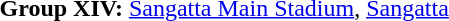<table>
<tr>
<td><strong>Group XIV:</strong> <a href='#'>Sangatta Main Stadium</a>, <a href='#'>Sangatta</a><br></td>
</tr>
</table>
